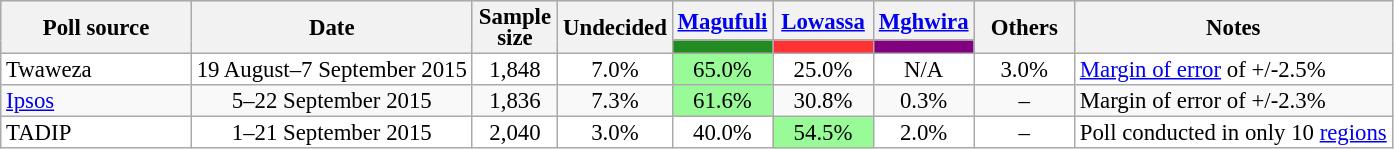<table class="wikitable" style="text-align:center;font-size:95%;line-height:14px;">
<tr style="background:lightgrey;">
<th rowspan="2" style="width:120px;">Poll source</th>
<th rowspan="2">Date</th>
<th rowspan="2" style="width:50px;">Sample size</th>
<th rowspan="2" style="width:60px;">Undecided</th>
<th style="width:60px;"><a href='#'>Magufuli</a><br></th>
<th style="width:60px;"><a href='#'>Lowassa</a><br></th>
<th style="width:60px;"><a href='#'>Mghwira</a><br></th>
<th rowspan="2" style="width:60px;">Others</th>
<th rowspan="2">Notes</th>
</tr>
<tr>
<td style="background-color:#228B22"></td>
<td style="background-color:#F33"></td>
<td style="background-color:purple"></td>
</tr>
<tr style="background:white;">
<td align=left>Twaweza</td>
<td>19 August–7 September 2015</td>
<td>1,848</td>
<td>7.0%</td>
<td bgcolor="#98FB98">65.0%</td>
<td>25.0%</td>
<td>N/A</td>
<td>3.0%</td>
<td align=left><a href='#'>Margin of error</a> of +/-2.5%</td>
</tr>
<tr>
<td align=left><a href='#'>Ipsos</a></td>
<td>5–22 September 2015</td>
<td>1,836</td>
<td>7.3%</td>
<td bgcolor="#98FB98">61.6%</td>
<td>30.8%</td>
<td>0.3%</td>
<td>–</td>
<td align=left>Margin of error of +/-2.3%</td>
</tr>
<tr style="background:white;">
<td align=left>TADIP</td>
<td>1–21 September 2015</td>
<td>2,040</td>
<td>3.0%</td>
<td>40.0%</td>
<td bgcolor="#98FB98">54.5%</td>
<td>2.0%</td>
<td>–</td>
<td>Poll conducted in only 10 <a href='#'>regions</a></td>
</tr>
</table>
